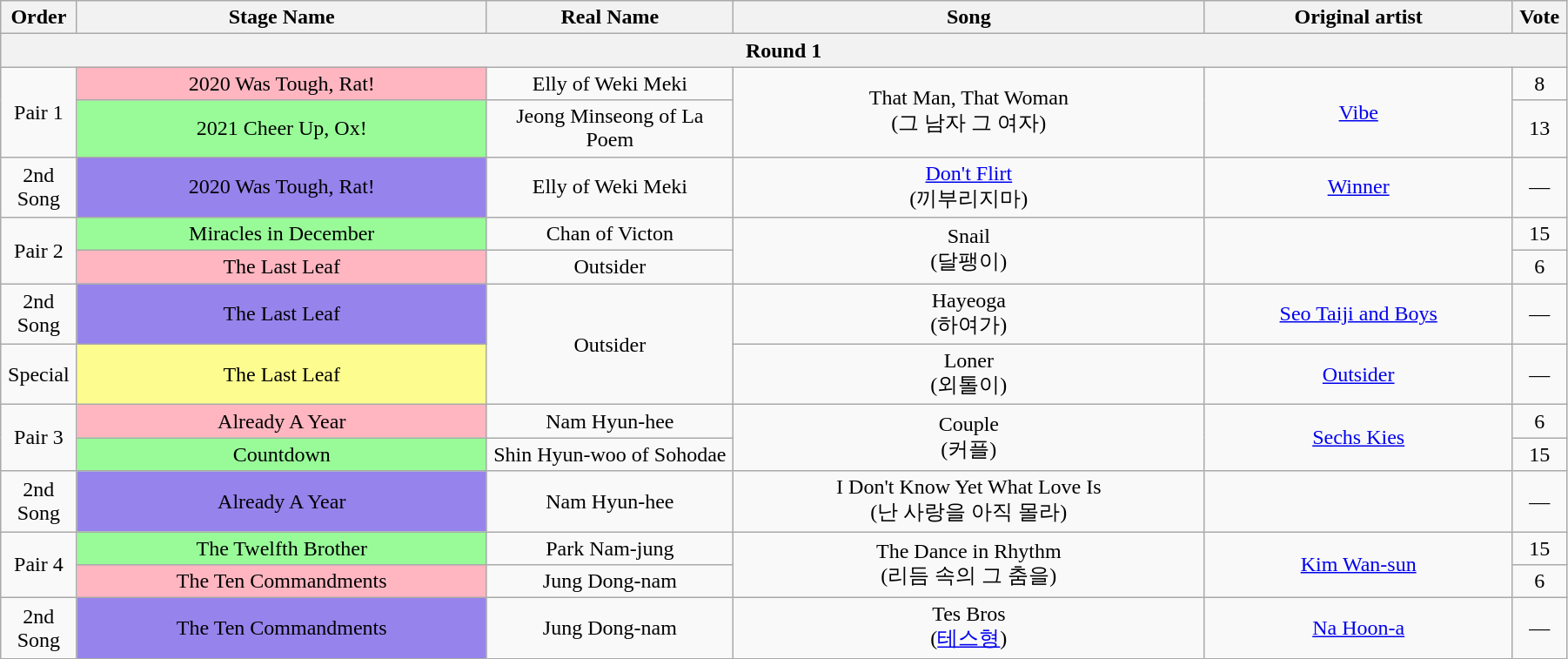<table class="wikitable" style="text-align:center; width:95%;">
<tr>
<th style="width:1%;">Order</th>
<th style="width:20%;">Stage Name</th>
<th style="width:12%;">Real Name</th>
<th style="width:23%;">Song</th>
<th style="width:15%;">Original artist</th>
<th style="width:1%;">Vote</th>
</tr>
<tr>
<th colspan=6>Round 1</th>
</tr>
<tr>
<td rowspan=2>Pair 1</td>
<td bgcolor="lightpink">2020 Was Tough, Rat!</td>
<td>Elly of Weki Meki</td>
<td rowspan=2>That Man, That Woman<br>(그 남자 그 여자)</td>
<td rowspan=2><a href='#'>Vibe</a></td>
<td>8</td>
</tr>
<tr>
<td bgcolor="palegreen">2021 Cheer Up, Ox!</td>
<td>Jeong Minseong of La Poem</td>
<td>13</td>
</tr>
<tr>
<td>2nd Song</td>
<td bgcolor="#9683EC">2020 Was Tough, Rat!</td>
<td>Elly of Weki Meki</td>
<td><a href='#'>Don't Flirt</a><br>(끼부리지마)</td>
<td><a href='#'>Winner</a></td>
<td>—</td>
</tr>
<tr>
<td rowspan=2>Pair 2</td>
<td bgcolor="palegreen">Miracles in December</td>
<td>Chan of Victon</td>
<td rowspan=2>Snail<br>(달팽이)</td>
<td rowspan=2></td>
<td>15</td>
</tr>
<tr>
<td bgcolor="lightpink">The Last Leaf</td>
<td>Outsider</td>
<td>6</td>
</tr>
<tr>
<td>2nd Song</td>
<td bgcolor="#9683EC">The Last Leaf</td>
<td rowspan=2>Outsider</td>
<td>Hayeoga<br>(하여가)</td>
<td><a href='#'>Seo Taiji and Boys</a></td>
<td>—</td>
</tr>
<tr>
<td>Special</td>
<td bgcolor="#FDFC8F">The Last Leaf</td>
<td>Loner<br>(외톨이)</td>
<td><a href='#'>Outsider</a></td>
<td>—</td>
</tr>
<tr>
<td rowspan=2>Pair 3</td>
<td bgcolor="lightpink">Already A Year</td>
<td>Nam Hyun-hee</td>
<td rowspan=2>Couple<br>(커플)</td>
<td rowspan=2><a href='#'>Sechs Kies</a></td>
<td>6</td>
</tr>
<tr>
<td bgcolor="palegreen">Countdown</td>
<td>Shin Hyun-woo of Sohodae</td>
<td>15</td>
</tr>
<tr>
<td>2nd Song</td>
<td bgcolor="#9683EC">Already A Year</td>
<td>Nam Hyun-hee</td>
<td>I Don't Know Yet What Love Is<br>(난 사랑을 아직 몰라)</td>
<td></td>
<td>—</td>
</tr>
<tr>
<td rowspan=2>Pair 4</td>
<td bgcolor="palegreen">The Twelfth Brother</td>
<td>Park Nam-jung</td>
<td rowspan=2>The Dance in Rhythm<br>(리듬 속의 그 춤을)</td>
<td rowspan=2><a href='#'>Kim Wan-sun</a></td>
<td>15</td>
</tr>
<tr>
<td bgcolor="lightpink">The Ten Commandments</td>
<td>Jung Dong-nam</td>
<td>6</td>
</tr>
<tr>
<td>2nd Song</td>
<td bgcolor="#9683EC">The Ten Commandments</td>
<td>Jung Dong-nam</td>
<td>Tes Bros<br>(<a href='#'>테스형</a>)</td>
<td><a href='#'>Na Hoon-a</a></td>
<td>—</td>
</tr>
</table>
